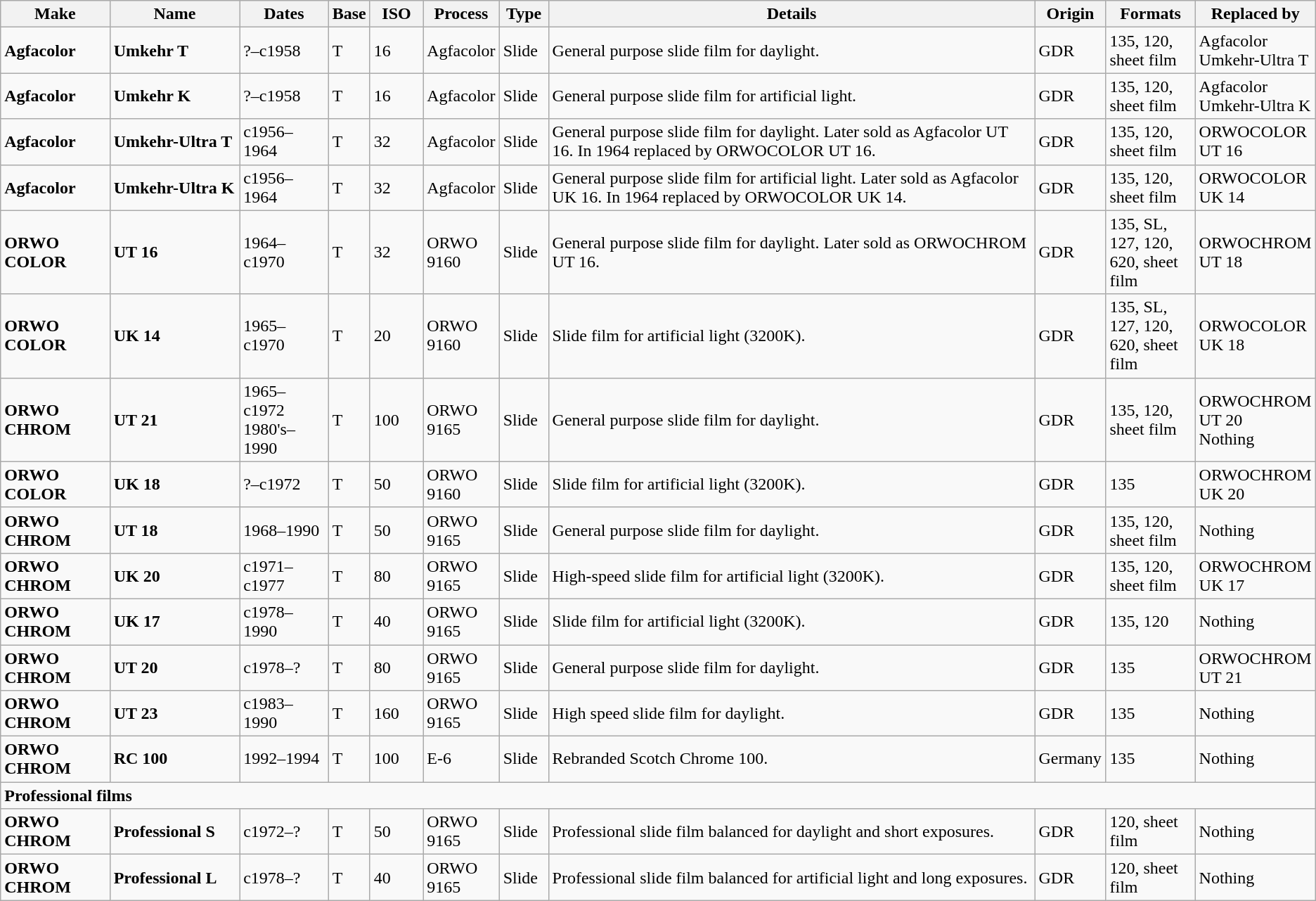<table class="wikitable">
<tr>
<th scope="col" style="width: 100px;">Make</th>
<th scope="col" style="width: 120px;">Name</th>
<th scope="col" style="width: 80px;">Dates</th>
<th scope="col" style="width: 30px;">Base</th>
<th scope="col" style="width: 45px;">ISO</th>
<th scope="col" style="width: 40px;">Process</th>
<th scope="col" style="width: 40px;">Type</th>
<th scope="col" style="width: 500px;">Details</th>
<th scope="col" style="width: 60px;">Origin</th>
<th scope="col" style="width: 80px;">Formats</th>
<th scope="col" style="width: 80px;">Replaced by</th>
</tr>
<tr>
<td><strong>Agfacolor</strong></td>
<td><strong>Umkehr T</strong></td>
<td>?–c1958</td>
<td>T</td>
<td>16</td>
<td>Agfacolor</td>
<td>Slide</td>
<td>General purpose slide film for daylight.</td>
<td>GDR</td>
<td>135, 120, sheet film</td>
<td>Agfacolor Umkehr-Ultra T</td>
</tr>
<tr>
<td><strong>Agfacolor</strong></td>
<td><strong>Umkehr K</strong></td>
<td>?–c1958</td>
<td>T</td>
<td>16</td>
<td>Agfacolor</td>
<td>Slide</td>
<td>General purpose slide film for artificial light.</td>
<td>GDR</td>
<td>135, 120, sheet film</td>
<td>Agfacolor Umkehr-Ultra K</td>
</tr>
<tr>
<td><strong>Agfacolor</strong></td>
<td><strong>Umkehr-Ultra T</strong></td>
<td>c1956–1964</td>
<td>T</td>
<td>32</td>
<td>Agfacolor</td>
<td>Slide</td>
<td>General purpose slide film for daylight. Later sold as Agfacolor UT 16. In 1964 replaced by ORWOCOLOR UT 16.</td>
<td>GDR</td>
<td>135, 120, sheet film</td>
<td>ORWOCOLOR UT 16</td>
</tr>
<tr>
<td><strong>Agfacolor</strong></td>
<td><strong>Umkehr-Ultra K</strong></td>
<td>c1956–1964</td>
<td>T</td>
<td>32</td>
<td>Agfacolor</td>
<td>Slide</td>
<td>General purpose slide film for artificial light. Later sold as Agfacolor UK 16. In 1964 replaced by ORWOCOLOR UK 14.</td>
<td>GDR</td>
<td>135, 120, sheet film</td>
<td>ORWOCOLOR UK 14</td>
</tr>
<tr>
<td><strong>ORWO COLOR</strong></td>
<td><strong>UT 16</strong></td>
<td>1964–c1970</td>
<td>T</td>
<td>32</td>
<td>ORWO 9160</td>
<td>Slide</td>
<td>General purpose slide film for daylight. Later sold as ORWOCHROM UT 16.</td>
<td>GDR</td>
<td>135, SL, 127, 120, 620, sheet film</td>
<td>ORWOCHROM UT 18</td>
</tr>
<tr>
<td><strong>ORWO COLOR</strong></td>
<td><strong>UK 14</strong></td>
<td>1965–c1970</td>
<td>T</td>
<td>20</td>
<td>ORWO 9160</td>
<td>Slide</td>
<td>Slide film for artificial light (3200K).</td>
<td>GDR</td>
<td>135, SL, 127, 120, 620, sheet film</td>
<td>ORWOCOLOR UK 18</td>
</tr>
<tr>
<td><strong>ORWO CHROM</strong></td>
<td><strong>UT 21</strong></td>
<td>1965–c1972<br>1980's–1990</td>
<td>T</td>
<td>100</td>
<td>ORWO 9165</td>
<td>Slide</td>
<td>General purpose slide film for daylight.</td>
<td>GDR</td>
<td>135, 120, sheet film</td>
<td>ORWOCHROM UT 20<br>Nothing</td>
</tr>
<tr>
<td><strong>ORWO COLOR</strong></td>
<td><strong>UK 18</strong></td>
<td>?–c1972</td>
<td>T</td>
<td>50</td>
<td>ORWO 9160</td>
<td>Slide</td>
<td>Slide film for artificial light (3200K).</td>
<td>GDR</td>
<td>135</td>
<td>ORWOCHROM UK 20</td>
</tr>
<tr>
<td><strong>ORWO CHROM</strong></td>
<td><strong>UT 18</strong></td>
<td>1968–1990</td>
<td>T</td>
<td>50</td>
<td>ORWO 9165</td>
<td>Slide</td>
<td>General purpose slide film for daylight.</td>
<td>GDR</td>
<td>135, 120, sheet film</td>
<td>Nothing</td>
</tr>
<tr>
<td><strong>ORWO CHROM</strong></td>
<td><strong>UK 20</strong></td>
<td>c1971–c1977</td>
<td>T</td>
<td>80</td>
<td>ORWO 9165</td>
<td>Slide</td>
<td>High-speed slide film for artificial light (3200K).</td>
<td>GDR</td>
<td>135, 120, sheet film</td>
<td>ORWOCHROM UK 17</td>
</tr>
<tr>
<td><strong>ORWO CHROM</strong></td>
<td><strong>UK 17</strong></td>
<td>c1978–1990</td>
<td>T</td>
<td>40</td>
<td>ORWO 9165</td>
<td>Slide</td>
<td>Slide film for artificial light (3200K).</td>
<td>GDR</td>
<td>135, 120</td>
<td>Nothing</td>
</tr>
<tr>
<td><strong>ORWO CHROM</strong></td>
<td><strong>UT 20</strong></td>
<td>c1978–?</td>
<td>T</td>
<td>80</td>
<td>ORWO 9165</td>
<td>Slide</td>
<td>General purpose slide film for daylight.</td>
<td>GDR</td>
<td>135</td>
<td>ORWOCHROM UT 21</td>
</tr>
<tr>
<td><strong>ORWO CHROM</strong></td>
<td><strong>UT 23</strong></td>
<td>c1983–1990</td>
<td>T</td>
<td>160</td>
<td>ORWO 9165</td>
<td>Slide</td>
<td>High speed slide film for daylight.</td>
<td>GDR</td>
<td>135</td>
<td>Nothing</td>
</tr>
<tr>
<td><strong>ORWO CHROM</strong></td>
<td><strong>RC 100</strong></td>
<td>1992–1994</td>
<td>T</td>
<td>100</td>
<td>E-6</td>
<td>Slide</td>
<td>Rebranded Scotch Chrome 100.</td>
<td>Germany</td>
<td>135</td>
<td>Nothing</td>
</tr>
<tr>
<td colspan="11"><strong>Professional films</strong></td>
</tr>
<tr>
<td><strong>ORWO CHROM</strong></td>
<td><strong>Professional S</strong></td>
<td>c1972–?</td>
<td>T</td>
<td>50</td>
<td>ORWO 9165</td>
<td>Slide</td>
<td>Professional slide film balanced for daylight and short exposures.</td>
<td>GDR</td>
<td>120, sheet film</td>
<td>Nothing</td>
</tr>
<tr>
<td><strong>ORWO CHROM</strong></td>
<td><strong>Professional L</strong></td>
<td>c1978–?</td>
<td>T</td>
<td>40</td>
<td>ORWO 9165</td>
<td>Slide</td>
<td>Professional slide film balanced for artificial light and long exposures.</td>
<td>GDR</td>
<td>120, sheet film</td>
<td>Nothing</td>
</tr>
</table>
